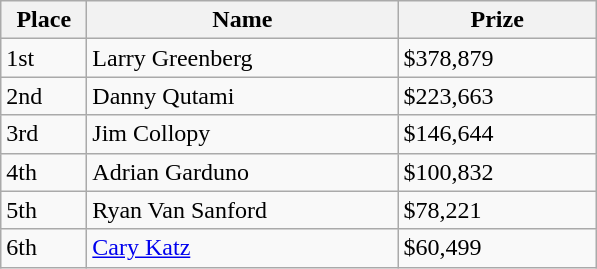<table class="wikitable">
<tr>
<th style="width:50px;">Place</th>
<th style="width:200px;">Name</th>
<th style="width:125px;">Prize</th>
</tr>
<tr>
<td>1st</td>
<td> Larry Greenberg</td>
<td>$378,879</td>
</tr>
<tr>
<td>2nd</td>
<td> Danny Qutami</td>
<td>$223,663</td>
</tr>
<tr>
<td>3rd</td>
<td> Jim Collopy</td>
<td>$146,644</td>
</tr>
<tr>
<td>4th</td>
<td> Adrian Garduno</td>
<td>$100,832</td>
</tr>
<tr>
<td>5th</td>
<td>  Ryan Van Sanford</td>
<td>$78,221</td>
</tr>
<tr>
<td>6th</td>
<td>  <a href='#'>Cary Katz</a></td>
<td>$60,499</td>
</tr>
</table>
